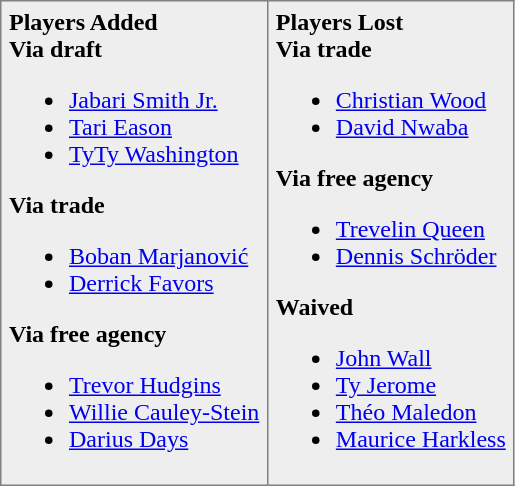<table border="1" style="border-collapse:collapse; background-color:#eeeeee" cellpadding="5">
<tr>
<td valign="top"><strong>Players Added</strong><br><strong>Via draft</strong><ul><li><a href='#'>Jabari Smith Jr.</a></li><li><a href='#'>Tari Eason</a></li><li><a href='#'>TyTy Washington</a></li></ul><strong>Via trade</strong><ul><li><a href='#'>Boban Marjanović</a></li><li><a href='#'>Derrick Favors</a></li></ul><strong>Via free agency</strong><ul><li><a href='#'>Trevor Hudgins</a></li><li><a href='#'>Willie Cauley-Stein</a></li><li><a href='#'>Darius Days</a></li></ul></td>
<td valign="top"><strong>Players Lost</strong><br><strong>Via trade</strong><ul><li><a href='#'>Christian Wood</a></li><li><a href='#'>David Nwaba</a></li></ul><strong>Via free agency</strong><ul><li><a href='#'>Trevelin Queen</a></li><li><a href='#'>Dennis Schröder</a></li></ul><strong>Waived</strong><ul><li><a href='#'>John Wall</a></li><li><a href='#'>Ty Jerome</a></li><li><a href='#'>Théo Maledon</a></li><li><a href='#'>Maurice Harkless</a></li></ul></td>
</tr>
</table>
